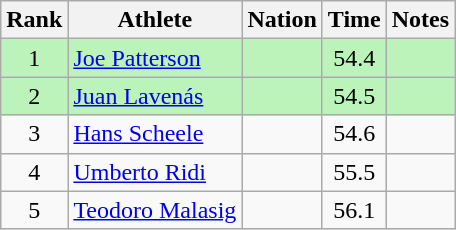<table class="wikitable sortable" style="text-align:center">
<tr>
<th>Rank</th>
<th>Athlete</th>
<th>Nation</th>
<th>Time</th>
<th>Notes</th>
</tr>
<tr bgcolor=bbf3bb>
<td>1</td>
<td align=left><a href='#'>Joe Patterson</a></td>
<td align=left></td>
<td>54.4</td>
<td></td>
</tr>
<tr bgcolor=bbf3bb>
<td>2</td>
<td align=left><a href='#'>Juan Lavenás</a></td>
<td align=left></td>
<td>54.5</td>
<td></td>
</tr>
<tr>
<td>3</td>
<td align=left><a href='#'>Hans Scheele</a></td>
<td align=left></td>
<td>54.6</td>
<td></td>
</tr>
<tr>
<td>4</td>
<td align=left><a href='#'>Umberto Ridi</a></td>
<td align=left></td>
<td>55.5</td>
<td></td>
</tr>
<tr>
<td>5</td>
<td align=left><a href='#'>Teodoro Malasig</a></td>
<td align=left></td>
<td>56.1</td>
<td></td>
</tr>
</table>
